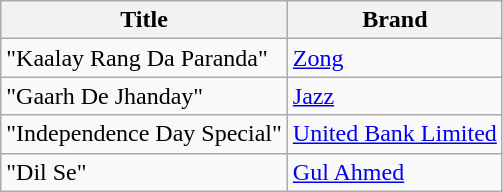<table class="wikitable">
<tr>
<th>Title</th>
<th>Brand</th>
</tr>
<tr>
<td Zong TVC Song>"Kaalay Rang Da Paranda"</td>
<td><a href='#'>Zong</a></td>
</tr>
<tr>
<td>"Gaarh De Jhanday"</td>
<td><a href='#'>Jazz</a></td>
</tr>
<tr>
<td Rahbar e Taraqqi o Kamal>"Independence Day Special"</td>
<td><a href='#'>United Bank Limited</a></td>
</tr>
<tr>
<td>"Dil Se"</td>
<td><a href='#'>Gul Ahmed</a></td>
</tr>
</table>
